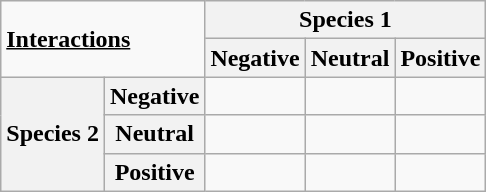<table class="wikitable">
<tr>
<td colspan="2" rowspan="2"><strong><u>Interactions</u></strong></td>
<th colspan="3">Species 1</th>
</tr>
<tr>
<th>Negative</th>
<th>Neutral</th>
<th>Positive</th>
</tr>
<tr>
<th rowspan="3">Species 2</th>
<th><strong>Negative</strong></th>
<td></td>
<td></td>
<td></td>
</tr>
<tr>
<th><strong>Neutral</strong></th>
<td></td>
<td></td>
<td></td>
</tr>
<tr>
<th><strong>Positive</strong></th>
<td></td>
<td></td>
<td></td>
</tr>
</table>
